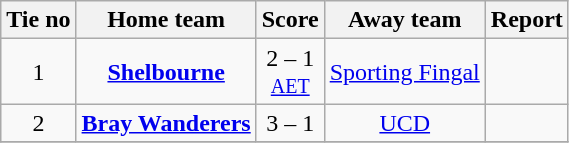<table class="wikitable" style="text-align: center">
<tr>
<th>Tie no</th>
<th>Home team</th>
<th>Score</th>
<th>Away team</th>
<th>Report</th>
</tr>
<tr>
<td>1</td>
<td><strong><a href='#'>Shelbourne</a></strong></td>
<td>2 – 1 <br> <small><a href='#'>AET</a></small></td>
<td><a href='#'>Sporting Fingal</a></td>
<td></td>
</tr>
<tr>
<td>2</td>
<td><strong><a href='#'>Bray Wanderers</a></strong></td>
<td>3 – 1</td>
<td><a href='#'>UCD</a></td>
<td></td>
</tr>
<tr>
</tr>
</table>
